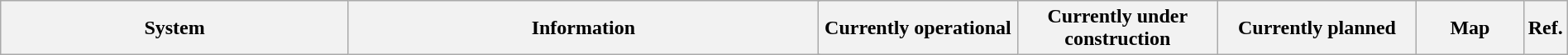<table class="wikitable" style="width:100%">
<tr>
<th style="width:23%">System</th>
<th style="width:31%" colspan=2>Information</th>
<th style="width:13%">Currently operational</th>
<th style="width:13%">Currently under construction</th>
<th style="width:13%">Currently planned</th>
<th style="width:18%">Map</th>
<th style="width:2%">Ref.<br>




</th>
</tr>
</table>
